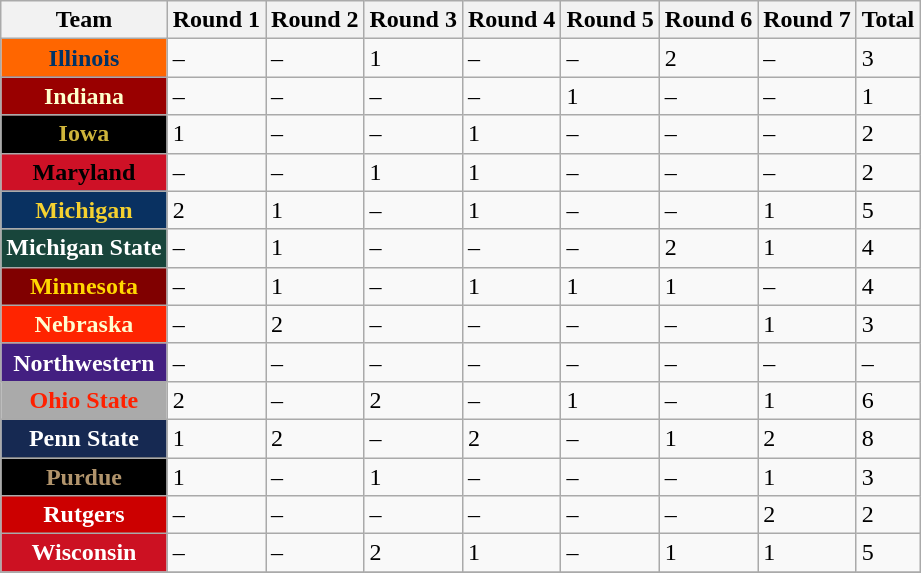<table class="wikitable sortable">
<tr>
<th>Team</th>
<th>Round 1</th>
<th>Round 2</th>
<th>Round 3</th>
<th>Round 4</th>
<th>Round 5</th>
<th>Round 6</th>
<th>Round 7</th>
<th>Total</th>
</tr>
<tr>
<th style="background:#f60; color:#036;">Illinois</th>
<td>–</td>
<td>–</td>
<td>1</td>
<td>–</td>
<td>–</td>
<td>2</td>
<td>–</td>
<td>3</td>
</tr>
<tr>
<th style="background:#900; color:#ffc;">Indiana</th>
<td>–</td>
<td>–</td>
<td>–</td>
<td>–</td>
<td>1</td>
<td>–</td>
<td>–</td>
<td>1</td>
</tr>
<tr>
<th style="background:#000; color:#cfb53b;">Iowa</th>
<td>1</td>
<td>–</td>
<td>–</td>
<td>1</td>
<td>–</td>
<td>–</td>
<td>–</td>
<td>2</td>
</tr>
<tr>
<th style="background:#ce1126; color:#000;">Maryland</th>
<td>–</td>
<td>–</td>
<td>1</td>
<td>1</td>
<td>–</td>
<td>–</td>
<td>–</td>
<td>2</td>
</tr>
<tr>
<th style="background:#093161; color:#f5d130;">Michigan</th>
<td>2</td>
<td>1</td>
<td>–</td>
<td>1</td>
<td>–</td>
<td>–</td>
<td>1</td>
<td>5</td>
</tr>
<tr>
<th style="background:#18453b; color:#fff;">Michigan State</th>
<td>–</td>
<td>1</td>
<td>–</td>
<td>–</td>
<td>–</td>
<td>2</td>
<td>1</td>
<td>4</td>
</tr>
<tr>
<th style="background:maroon; color:gold;">Minnesota</th>
<td>–</td>
<td>1</td>
<td>–</td>
<td>1</td>
<td>1</td>
<td>1</td>
<td>–</td>
<td>4</td>
</tr>
<tr>
<th style="background:#FF2400; color:#FFFDD0;">Nebraska</th>
<td>–</td>
<td>2</td>
<td>–</td>
<td>–</td>
<td>–</td>
<td>–</td>
<td>1</td>
<td>3</td>
</tr>
<tr>
<th style="background:#431f81; color:#fff;">Northwestern</th>
<td>–</td>
<td>–</td>
<td>–</td>
<td>–</td>
<td>–</td>
<td>–</td>
<td>–</td>
<td>–</td>
</tr>
<tr>
<th style="background:#aaa; color:#ff2000;">Ohio State</th>
<td>2</td>
<td>–</td>
<td>2</td>
<td>–</td>
<td>1</td>
<td>–</td>
<td>1</td>
<td>6</td>
</tr>
<tr>
<th style="background:#162952; color:#fff;">Penn State</th>
<td>1</td>
<td>2</td>
<td>–</td>
<td>2</td>
<td>–</td>
<td>1</td>
<td>2</td>
<td>8</td>
</tr>
<tr>
<th style="background:#000; color:#b1946c;">Purdue</th>
<td>1</td>
<td>–</td>
<td>1</td>
<td>–</td>
<td>–</td>
<td>–</td>
<td>1</td>
<td>3</td>
</tr>
<tr>
<th style="background:#c00; color:#fff;"><strong>Rutgers</strong></th>
<td>–</td>
<td>–</td>
<td>–</td>
<td>–</td>
<td>–</td>
<td>–</td>
<td>2</td>
<td>2</td>
</tr>
<tr>
<th style="background:#c12; color:#fff;">Wisconsin</th>
<td>–</td>
<td>–</td>
<td>2</td>
<td>1</td>
<td>–</td>
<td>1</td>
<td>1</td>
<td>5</td>
</tr>
<tr>
</tr>
</table>
